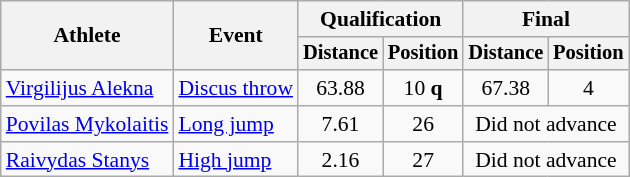<table class=wikitable style="font-size:90%">
<tr>
<th rowspan="2">Athlete</th>
<th rowspan="2">Event</th>
<th colspan="2">Qualification</th>
<th colspan="2">Final</th>
</tr>
<tr style="font-size:95%">
<th>Distance</th>
<th>Position</th>
<th>Distance</th>
<th>Position</th>
</tr>
<tr align=center>
<td align=left><a href='#'>Virgilijus Alekna</a></td>
<td align=left><a href='#'>Discus throw</a></td>
<td>63.88</td>
<td>10 <strong>q</strong></td>
<td>67.38</td>
<td>4</td>
</tr>
<tr align=center>
<td align=left><a href='#'>Povilas Mykolaitis</a></td>
<td align=left><a href='#'>Long jump</a></td>
<td>7.61</td>
<td>26</td>
<td colspan=2>Did not advance</td>
</tr>
<tr align=center>
<td align=left><a href='#'>Raivydas Stanys</a></td>
<td align=left><a href='#'>High jump</a></td>
<td>2.16</td>
<td>27</td>
<td colspan=2>Did not advance</td>
</tr>
</table>
